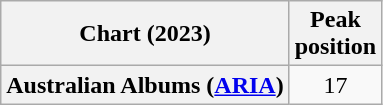<table class="wikitable plainrowheaders" style="text-align:center">
<tr>
<th scope="col">Chart (2023)</th>
<th scope="col">Peak<br>position</th>
</tr>
<tr>
<th scope="row">Australian Albums (<a href='#'>ARIA</a>)</th>
<td>17</td>
</tr>
</table>
